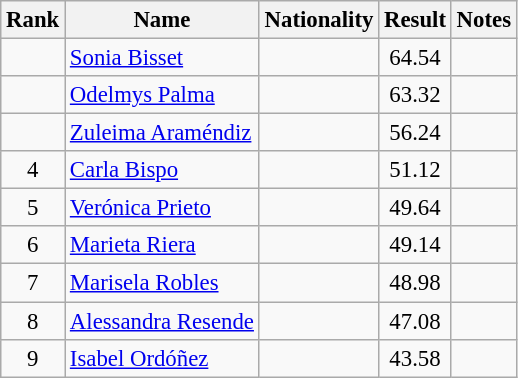<table class="wikitable sortable" style="text-align:center;font-size:95%">
<tr>
<th>Rank</th>
<th>Name</th>
<th>Nationality</th>
<th>Result</th>
<th>Notes</th>
</tr>
<tr>
<td></td>
<td align=left><a href='#'>Sonia Bisset</a></td>
<td align=left></td>
<td>64.54</td>
<td></td>
</tr>
<tr>
<td></td>
<td align=left><a href='#'>Odelmys Palma</a></td>
<td align=left></td>
<td>63.32</td>
<td></td>
</tr>
<tr>
<td></td>
<td align=left><a href='#'>Zuleima Araméndiz</a></td>
<td align=left></td>
<td>56.24</td>
<td></td>
</tr>
<tr>
<td>4</td>
<td align=left><a href='#'>Carla Bispo</a></td>
<td align=left></td>
<td>51.12</td>
<td></td>
</tr>
<tr>
<td>5</td>
<td align=left><a href='#'>Verónica Prieto</a></td>
<td align=left></td>
<td>49.64</td>
<td></td>
</tr>
<tr>
<td>6</td>
<td align=left><a href='#'>Marieta Riera</a></td>
<td align=left></td>
<td>49.14</td>
<td></td>
</tr>
<tr>
<td>7</td>
<td align=left><a href='#'>Marisela Robles</a></td>
<td align=left></td>
<td>48.98</td>
<td></td>
</tr>
<tr>
<td>8</td>
<td align=left><a href='#'>Alessandra Resende</a></td>
<td align=left></td>
<td>47.08</td>
<td></td>
</tr>
<tr>
<td>9</td>
<td align=left><a href='#'>Isabel Ordóñez</a></td>
<td align=left></td>
<td>43.58</td>
<td></td>
</tr>
</table>
